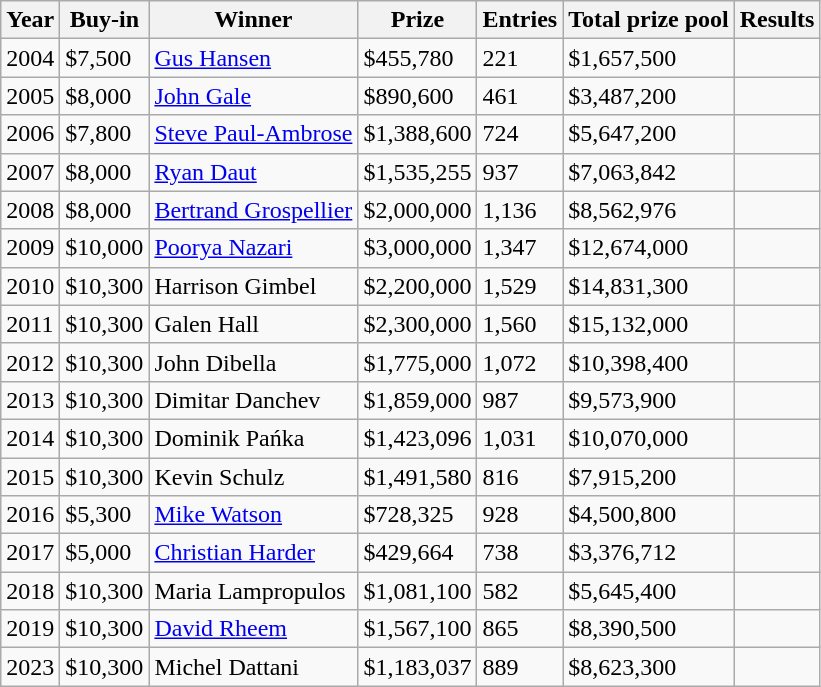<table class="wikitable sortable">
<tr>
<th bgcolor="#FFEBAD">Year</th>
<th bgcolor="#FFEBAD">Buy-in</th>
<th bgcolor="#FFEBAD">Winner</th>
<th bgcolor="#FFEBAD">Prize</th>
<th bgcolor="#FFEBAD">Entries</th>
<th bgcolor="#FFEBAD">Total prize pool</th>
<th bgcolor="#FFEBAD">Results</th>
</tr>
<tr>
<td>2004</td>
<td>$7,500</td>
<td> <a href='#'>Gus Hansen</a></td>
<td>$455,780</td>
<td>221</td>
<td>$1,657,500</td>
<td></td>
</tr>
<tr>
<td>2005</td>
<td>$8,000</td>
<td> <a href='#'>John Gale</a></td>
<td>$890,600</td>
<td>461</td>
<td>$3,487,200</td>
<td></td>
</tr>
<tr>
<td>2006</td>
<td>$7,800</td>
<td> <a href='#'>Steve Paul-Ambrose</a></td>
<td>$1,388,600</td>
<td>724</td>
<td>$5,647,200</td>
<td></td>
</tr>
<tr>
<td>2007</td>
<td>$8,000</td>
<td> <a href='#'>Ryan Daut</a></td>
<td>$1,535,255</td>
<td>937</td>
<td>$7,063,842</td>
<td></td>
</tr>
<tr>
<td>2008</td>
<td>$8,000</td>
<td> <a href='#'>Bertrand Grospellier</a></td>
<td>$2,000,000</td>
<td>1,136</td>
<td>$8,562,976</td>
<td></td>
</tr>
<tr>
<td>2009</td>
<td>$10,000</td>
<td> <a href='#'>Poorya Nazari</a></td>
<td>$3,000,000</td>
<td>1,347</td>
<td>$12,674,000</td>
<td></td>
</tr>
<tr>
<td>2010</td>
<td>$10,300</td>
<td> Harrison Gimbel</td>
<td>$2,200,000</td>
<td>1,529</td>
<td>$14,831,300</td>
<td></td>
</tr>
<tr>
<td>2011</td>
<td>$10,300</td>
<td> Galen Hall</td>
<td>$2,300,000</td>
<td>1,560</td>
<td>$15,132,000</td>
<td></td>
</tr>
<tr>
<td>2012</td>
<td>$10,300</td>
<td> John Dibella</td>
<td>$1,775,000</td>
<td>1,072</td>
<td>$10,398,400</td>
<td></td>
</tr>
<tr>
<td>2013</td>
<td>$10,300</td>
<td> Dimitar Danchev</td>
<td>$1,859,000</td>
<td>987</td>
<td>$9,573,900</td>
<td></td>
</tr>
<tr>
<td>2014</td>
<td>$10,300</td>
<td> Dominik Pańka</td>
<td>$1,423,096</td>
<td>1,031</td>
<td>$10,070,000</td>
<td></td>
</tr>
<tr>
<td>2015</td>
<td>$10,300</td>
<td> Kevin Schulz</td>
<td>$1,491,580</td>
<td>816</td>
<td>$7,915,200</td>
<td></td>
</tr>
<tr>
<td>2016</td>
<td>$5,300</td>
<td> <a href='#'>Mike Watson</a></td>
<td>$728,325</td>
<td>928</td>
<td>$4,500,800</td>
<td></td>
</tr>
<tr>
<td>2017</td>
<td>$5,000</td>
<td> <a href='#'>Christian Harder</a></td>
<td>$429,664</td>
<td>738</td>
<td>$3,376,712</td>
<td></td>
</tr>
<tr>
<td>2018</td>
<td>$10,300</td>
<td> Maria Lampropulos</td>
<td>$1,081,100</td>
<td>582</td>
<td>$5,645,400</td>
<td></td>
</tr>
<tr>
<td>2019</td>
<td>$10,300</td>
<td> <a href='#'>David Rheem</a></td>
<td>$1,567,100</td>
<td>865</td>
<td>$8,390,500</td>
<td></td>
</tr>
<tr>
<td>2023</td>
<td>$10,300</td>
<td> Michel Dattani</td>
<td>$1,183,037</td>
<td>889</td>
<td>$8,623,300</td>
<td></td>
</tr>
</table>
